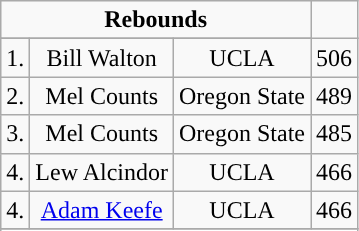<table class="wikitable" style="display: inline-table;">
<tr>
<td align="center" Colspan="3"><strong>Rebounds</strong></td>
</tr>
<tr align="center">
</tr>
<tr align="center">
<td>1.</td>
<td>Bill Walton</td>
<td>UCLA</td>
<td>506</td>
</tr>
<tr align="center">
<td>2.</td>
<td>Mel Counts</td>
<td>Oregon State</td>
<td>489</td>
</tr>
<tr align="center">
<td>3.</td>
<td>Mel Counts</td>
<td>Oregon State</td>
<td>485</td>
</tr>
<tr align="center">
<td>4.</td>
<td>Lew Alcindor</td>
<td>UCLA</td>
<td>466</td>
</tr>
<tr align="center">
<td>4.</td>
<td><a href='#'>Adam Keefe</a></td>
<td>UCLA</td>
<td>466</td>
</tr>
<tr align="center">
</tr>
<tr>
</tr>
</table>
